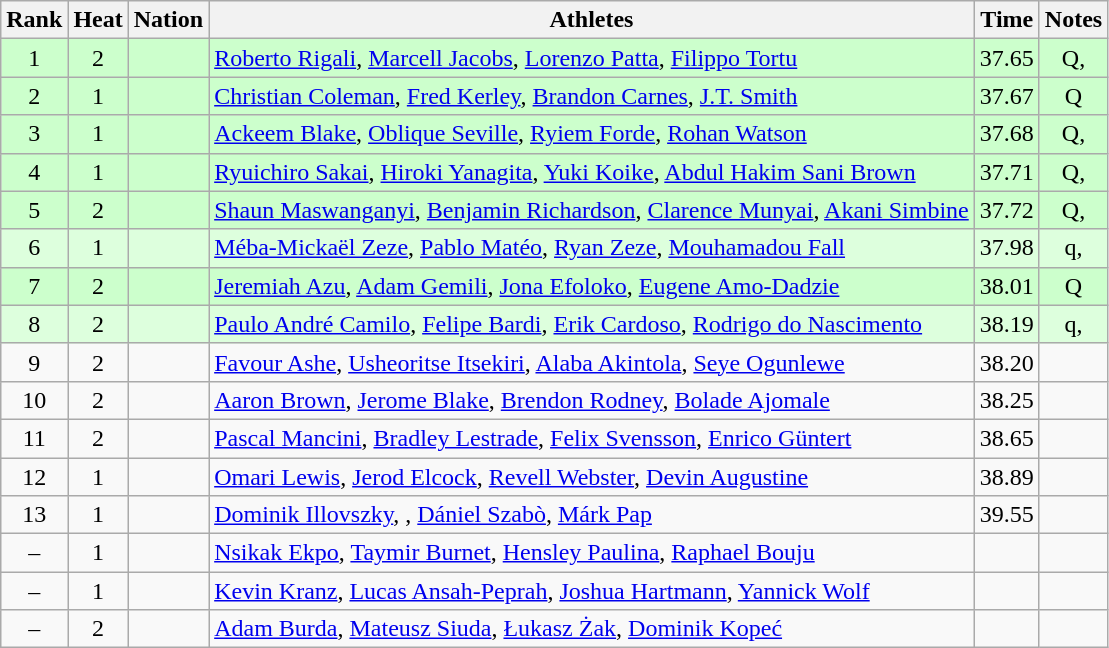<table class="wikitable sortable" style="text-align:center">
<tr>
<th>Rank</th>
<th>Heat</th>
<th>Nation</th>
<th>Athletes</th>
<th>Time</th>
<th>Notes</th>
</tr>
<tr bgcolor=ccffcc>
<td>1</td>
<td>2</td>
<td align=left></td>
<td align=left><a href='#'>Roberto Rigali</a>, <a href='#'>Marcell Jacobs</a>, <a href='#'>Lorenzo Patta</a>, <a href='#'>Filippo Tortu</a></td>
<td>37.65</td>
<td>Q, </td>
</tr>
<tr bgcolor=ccffcc>
<td>2</td>
<td>1</td>
<td align=left></td>
<td align=left><a href='#'>Christian Coleman</a>, <a href='#'>Fred Kerley</a>, <a href='#'>Brandon Carnes</a>, <a href='#'>J.T. Smith</a></td>
<td>37.67</td>
<td>Q</td>
</tr>
<tr bgcolor=ccffcc>
<td>3</td>
<td>1</td>
<td align=left></td>
<td align=left><a href='#'>Ackeem Blake</a>, <a href='#'>Oblique Seville</a>, <a href='#'>Ryiem Forde</a>, <a href='#'>Rohan Watson</a></td>
<td>37.68</td>
<td>Q, </td>
</tr>
<tr bgcolor=ccffcc>
<td>4</td>
<td>1</td>
<td align=left></td>
<td align=left><a href='#'>Ryuichiro Sakai</a>, <a href='#'>Hiroki Yanagita</a>, <a href='#'>Yuki Koike</a>, <a href='#'>Abdul Hakim Sani Brown</a></td>
<td>37.71</td>
<td>Q, </td>
</tr>
<tr bgcolor=ccffcc>
<td>5</td>
<td>2</td>
<td align=left></td>
<td align=left><a href='#'>Shaun Maswanganyi</a>, <a href='#'>Benjamin Richardson</a>, <a href='#'>Clarence Munyai</a>, <a href='#'>Akani Simbine</a></td>
<td>37.72</td>
<td>Q, </td>
</tr>
<tr bgcolor=ddffdd>
<td>6</td>
<td>1</td>
<td align=left></td>
<td align=left><a href='#'>Méba-Mickaël Zeze</a>, <a href='#'>Pablo Matéo</a>, <a href='#'>Ryan Zeze</a>, <a href='#'>Mouhamadou Fall</a></td>
<td>37.98</td>
<td>q, </td>
</tr>
<tr bgcolor=ccffcc>
<td>7</td>
<td>2</td>
<td align=left></td>
<td align=left><a href='#'>Jeremiah Azu</a>, <a href='#'>Adam Gemili</a>, <a href='#'>Jona Efoloko</a>, <a href='#'>Eugene Amo-Dadzie</a></td>
<td>38.01</td>
<td>Q</td>
</tr>
<tr bgcolor=ddffdd>
<td>8</td>
<td>2</td>
<td align=left></td>
<td align=left><a href='#'>Paulo André Camilo</a>, <a href='#'>Felipe Bardi</a>, <a href='#'>Erik Cardoso</a>, <a href='#'>Rodrigo do Nascimento</a></td>
<td>38.19</td>
<td>q, </td>
</tr>
<tr>
<td>9</td>
<td>2</td>
<td align=left></td>
<td align=left><a href='#'>Favour Ashe</a>, <a href='#'>Usheoritse Itsekiri</a>, <a href='#'>Alaba Akintola</a>, <a href='#'>Seye Ogunlewe</a></td>
<td>38.20</td>
<td></td>
</tr>
<tr>
<td>10</td>
<td>2</td>
<td align=left></td>
<td align=left><a href='#'>Aaron Brown</a>, <a href='#'>Jerome Blake</a>, <a href='#'>Brendon Rodney</a>, <a href='#'>Bolade Ajomale</a></td>
<td>38.25</td>
<td></td>
</tr>
<tr>
<td>11</td>
<td>2</td>
<td align=left></td>
<td align=left><a href='#'>Pascal Mancini</a>, <a href='#'>Bradley Lestrade</a>, <a href='#'>Felix Svensson</a>, <a href='#'>Enrico Güntert</a></td>
<td>38.65</td>
<td></td>
</tr>
<tr>
<td>12</td>
<td>1</td>
<td align=left></td>
<td align=left><a href='#'>Omari Lewis</a>, <a href='#'>Jerod Elcock</a>, <a href='#'>Revell Webster</a>, <a href='#'>Devin Augustine</a></td>
<td>38.89</td>
<td></td>
</tr>
<tr>
<td>13</td>
<td>1</td>
<td align=left></td>
<td align=left><a href='#'>Dominik Illovszky</a>, , <a href='#'>Dániel Szabò</a>, <a href='#'>Márk Pap</a></td>
<td>39.55</td>
<td></td>
</tr>
<tr>
<td>–</td>
<td>1</td>
<td align=left></td>
<td align=left><a href='#'>Nsikak Ekpo</a>, <a href='#'>Taymir Burnet</a>, <a href='#'>Hensley Paulina</a>, <a href='#'>Raphael Bouju</a></td>
<td></td>
<td></td>
</tr>
<tr>
<td>–</td>
<td>1</td>
<td align=left></td>
<td align=left><a href='#'>Kevin Kranz</a>, <a href='#'>Lucas Ansah-Peprah</a>, <a href='#'>Joshua Hartmann</a>, <a href='#'>Yannick Wolf</a></td>
<td></td>
<td></td>
</tr>
<tr>
<td>–</td>
<td>2</td>
<td align=left></td>
<td align=left><a href='#'>Adam Burda</a>, <a href='#'>Mateusz Siuda</a>, <a href='#'>Łukasz Żak</a>, <a href='#'>Dominik Kopeć</a></td>
<td></td>
<td></td>
</tr>
</table>
